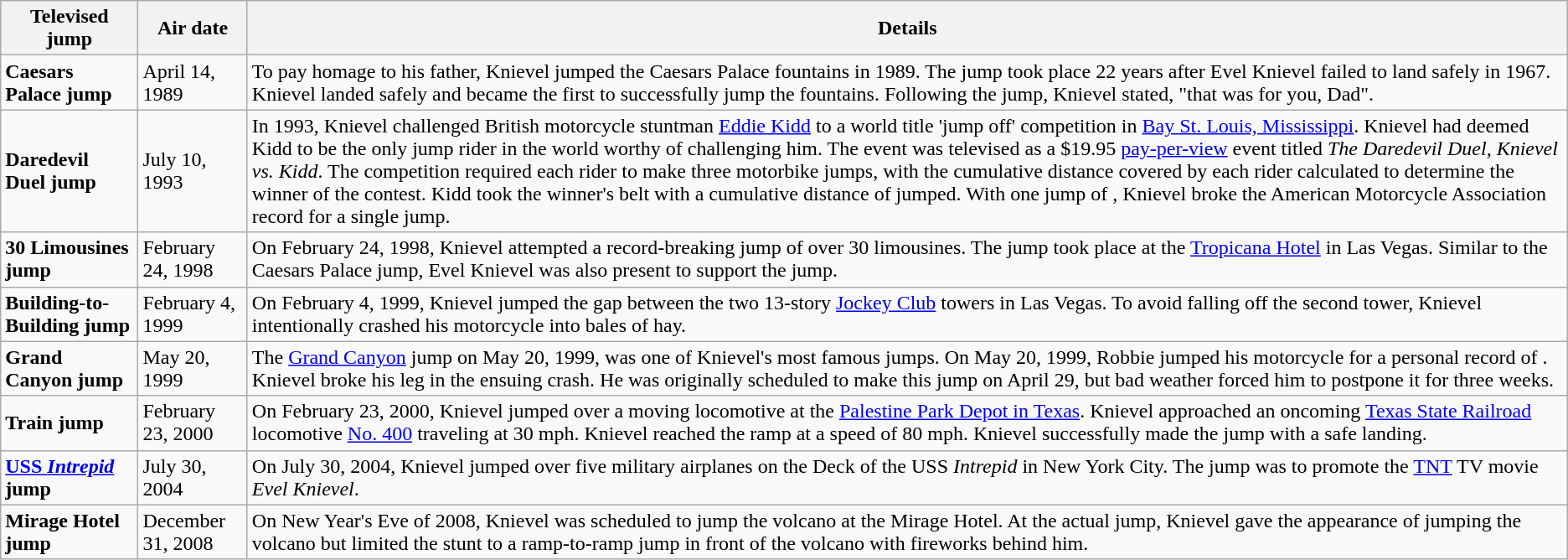<table class="wikitable">
<tr>
<th>Televised jump</th>
<th>Air date</th>
<th>Details</th>
</tr>
<tr>
<td><strong>Caesars Palace jump</strong></td>
<td>April 14, 1989</td>
<td>To pay homage to his father, Knievel jumped the Caesars Palace fountains in 1989. The jump took place 22 years after Evel Knievel failed to land safely in 1967. Knievel landed safely and became the first to successfully jump the fountains. Following the jump, Knievel stated, "that was for you, Dad".</td>
</tr>
<tr>
<td><strong>Daredevil Duel jump</strong></td>
<td>July 10, 1993</td>
<td>In 1993, Knievel challenged British motorcycle stuntman <a href='#'>Eddie Kidd</a> to a world title 'jump off' competition in <a href='#'>Bay St. Louis, Mississippi</a>. Knievel had deemed Kidd to be the only jump rider in the world worthy of challenging him. The event was televised as a $19.95 <a href='#'>pay-per-view</a> event titled <em>The Daredevil Duel, Knievel vs. Kidd</em>. The competition required each rider to make three motorbike jumps, with the cumulative distance covered by each rider calculated to determine the winner of the contest. Kidd took the winner's belt with a cumulative distance of  jumped. With one jump of , Knievel broke the American Motorcycle Association record for a single jump.</td>
</tr>
<tr>
<td><strong>30 Limousines jump</strong></td>
<td>February 24, 1998</td>
<td>On February 24, 1998, Knievel attempted a record-breaking jump of  over 30 limousines. The jump took place at the <a href='#'>Tropicana Hotel</a> in Las Vegas. Similar to the Caesars Palace jump, Evel Knievel was also present to support the jump.</td>
</tr>
<tr>
<td><strong>Building-to-Building jump</strong></td>
<td>February 4, 1999</td>
<td>On February 4, 1999, Knievel jumped the  gap between the two 13-story <a href='#'>Jockey Club</a> towers in Las Vegas. To avoid falling off the second tower, Knievel intentionally crashed his motorcycle into bales of hay.</td>
</tr>
<tr>
<td><strong>Grand Canyon jump</strong></td>
<td>May 20, 1999</td>
<td>The <a href='#'>Grand Canyon</a> jump on May 20, 1999, was one of Knievel's most famous jumps. On May 20, 1999, Robbie jumped his motorcycle for a personal record of . Knievel broke his leg in the ensuing crash. He was originally scheduled to make this jump on April 29, but bad weather forced him to postpone it for three weeks.</td>
</tr>
<tr>
<td><strong>Train jump</strong></td>
<td>February 23, 2000</td>
<td>On February 23, 2000, Knievel jumped over a moving locomotive at the <a href='#'>Palestine Park Depot in Texas</a>. Knievel approached an oncoming <a href='#'>Texas State Railroad</a> locomotive <a href='#'>No. 400</a> traveling at 30 mph. Knievel reached the ramp at a speed of 80 mph. Knievel successfully made the jump with a safe landing.</td>
</tr>
<tr>
<td><strong><a href='#'>USS <em>Intrepid</em></a> jump</strong></td>
<td>July 30, 2004</td>
<td>On July 30, 2004, Knievel jumped over five military airplanes on the Deck of the USS <em>Intrepid</em> in New York City. The jump was to promote the <a href='#'>TNT</a> TV movie <em>Evel Knievel</em>.</td>
</tr>
<tr>
<td><strong>Mirage Hotel jump</strong></td>
<td>December 31, 2008</td>
<td>On New Year's Eve of 2008, Knievel was scheduled to jump the volcano at the Mirage Hotel. At the actual  jump, Knievel gave the appearance of jumping the volcano but limited the stunt to a ramp-to-ramp jump in front of the volcano with fireworks behind him.</td>
</tr>
</table>
